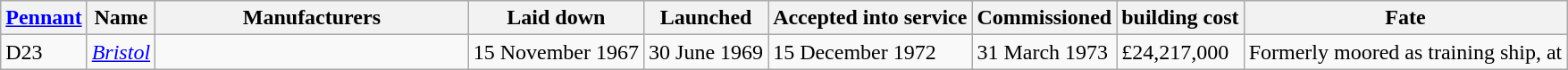<table class="wikitable">
<tr style="vertical-align:top;">
<th><a href='#'>Pennant</a></th>
<th>Name</th>
<th width="20%">Manufacturers</th>
<th>Laid down</th>
<th>Launched</th>
<th>Accepted into service</th>
<th>Commissioned</th>
<th> building cost</th>
<th>Fate</th>
</tr>
<tr style="vertical-align:top;">
<td>D23</td>
<td><em><a href='#'>Bristol</a></em></td>
<td><br></td>
<td>15 November 1967</td>
<td>30 June 1969</td>
<td>15 December 1972</td>
<td>31 March 1973</td>
<td>£24,217,000</td>
<td>Formerly moored as training ship, at </td>
</tr>
</table>
